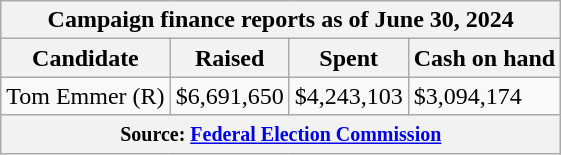<table class="wikitable sortable">
<tr>
<th colspan=4>Campaign finance reports as of June 30, 2024</th>
</tr>
<tr style="text-align:center;">
<th>Candidate</th>
<th>Raised</th>
<th>Spent</th>
<th>Cash on hand</th>
</tr>
<tr>
<td>Tom Emmer (R)</td>
<td>$6,691,650</td>
<td>$4,243,103</td>
<td>$3,094,174</td>
</tr>
<tr>
<th colspan="4"><small>Source: <a href='#'>Federal Election Commission</a></small></th>
</tr>
</table>
